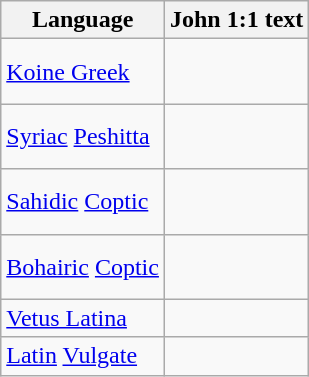<table class="wikitable">
<tr>
<th>Language</th>
<th>John 1:1 text</th>
</tr>
<tr>
<td><a href='#'>Koine Greek</a></td>
<td><br><br></td>
</tr>
<tr>
<td><a href='#'>Syriac</a> <a href='#'>Peshitta</a></td>
<td><br><br></td>
</tr>
<tr>
<td><a href='#'>Sahidic</a> <a href='#'>Coptic</a></td>
<td><br><br></td>
</tr>
<tr>
<td><a href='#'>Bohairic</a> <a href='#'>Coptic</a></td>
<td><br><br></td>
</tr>
<tr>
<td><a href='#'>Vetus Latina</a></td>
<td><em></em></td>
</tr>
<tr>
<td><a href='#'>Latin</a> <a href='#'>Vulgate</a></td>
<td><em></em></td>
</tr>
</table>
